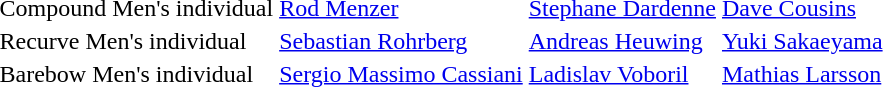<table>
<tr>
<td>Compound Men's individual</td>
<td> <a href='#'>Rod Menzer</a></td>
<td> <a href='#'>Stephane Dardenne</a></td>
<td> <a href='#'>Dave Cousins</a></td>
</tr>
<tr>
<td>Recurve Men's individual</td>
<td> <a href='#'>Sebastian Rohrberg</a></td>
<td> <a href='#'>Andreas Heuwing</a></td>
<td> <a href='#'>Yuki Sakaeyama</a></td>
</tr>
<tr>
<td>Barebow Men's individual</td>
<td> <a href='#'>Sergio Massimo Cassiani</a></td>
<td> <a href='#'>Ladislav Voboril</a></td>
<td> <a href='#'>Mathias Larsson</a></td>
</tr>
</table>
